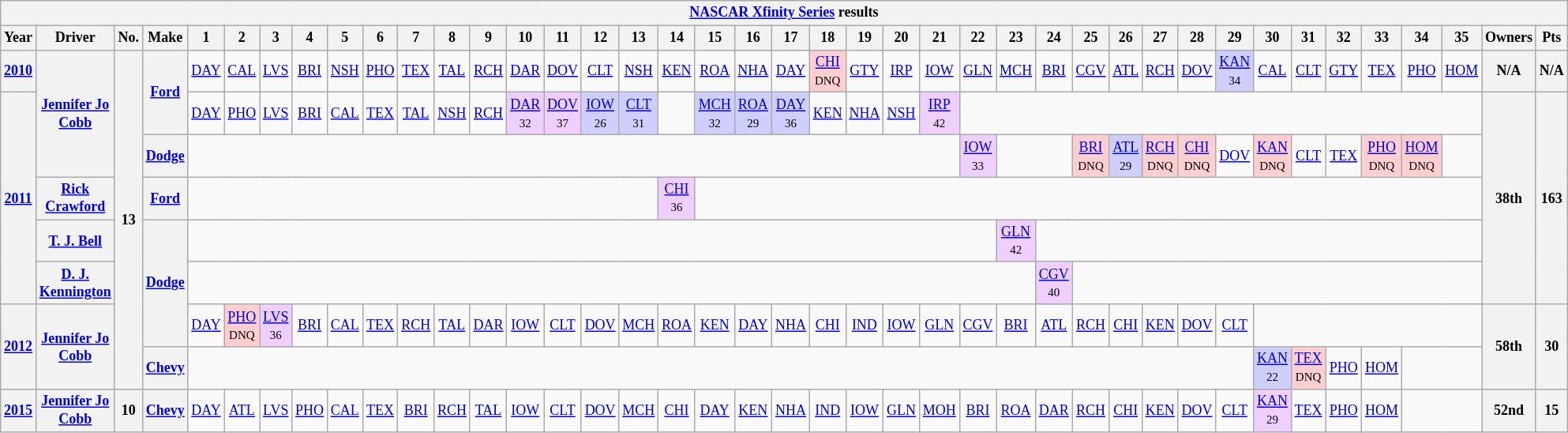<table class="wikitable" style="text-align:center; font-size:75%">
<tr>
<th colspan=45><a href='#'>NASCAR Xfinity Series</a> results</th>
</tr>
<tr>
<th>Year</th>
<th>Driver</th>
<th>No.</th>
<th>Make</th>
<th>1</th>
<th>2</th>
<th>3</th>
<th>4</th>
<th>5</th>
<th>6</th>
<th>7</th>
<th>8</th>
<th>9</th>
<th>10</th>
<th>11</th>
<th>12</th>
<th>13</th>
<th>14</th>
<th>15</th>
<th>16</th>
<th>17</th>
<th>18</th>
<th>19</th>
<th>20</th>
<th>21</th>
<th>22</th>
<th>23</th>
<th>24</th>
<th>25</th>
<th>26</th>
<th>27</th>
<th>28</th>
<th>29</th>
<th>30</th>
<th>31</th>
<th>32</th>
<th>33</th>
<th>34</th>
<th>35</th>
<th>Owners</th>
<th>Pts</th>
</tr>
<tr>
<th><a href='#'>2010</a></th>
<th rowspan=3><a href='#'>Jennifer Jo Cobb</a></th>
<th rowspan=8>13</th>
<th rowspan=2><a href='#'>Ford</a></th>
<td><a href='#'>DAY</a></td>
<td><a href='#'>CAL</a></td>
<td><a href='#'>LVS</a></td>
<td><a href='#'>BRI</a></td>
<td><a href='#'>NSH</a></td>
<td><a href='#'>PHO</a></td>
<td><a href='#'>TEX</a></td>
<td><a href='#'>TAL</a></td>
<td><a href='#'>RCH</a></td>
<td><a href='#'>DAR</a></td>
<td><a href='#'>DOV</a></td>
<td><a href='#'>CLT</a></td>
<td><a href='#'>NSH</a></td>
<td><a href='#'>KEN</a></td>
<td><a href='#'>ROA</a></td>
<td><a href='#'>NHA</a></td>
<td><a href='#'>DAY</a></td>
<td style="background:#FFCFCF;"><a href='#'>CHI</a><br><small>DNQ</small></td>
<td><a href='#'>GTY</a></td>
<td><a href='#'>IRP</a></td>
<td><a href='#'>IOW</a></td>
<td><a href='#'>GLN</a></td>
<td><a href='#'>MCH</a></td>
<td><a href='#'>BRI</a></td>
<td><a href='#'>CGV</a></td>
<td><a href='#'>ATL</a></td>
<td><a href='#'>RCH</a></td>
<td><a href='#'>DOV</a></td>
<td style="background:#CFCFFF;"><a href='#'>KAN</a><br><small>34</small></td>
<td><a href='#'>CAL</a></td>
<td><a href='#'>CLT</a></td>
<td><a href='#'>GTY</a></td>
<td><a href='#'>TEX</a></td>
<td><a href='#'>PHO</a></td>
<td><a href='#'>HOM</a></td>
<th>N/A</th>
<th>N/A</th>
</tr>
<tr>
<th rowspan=5><a href='#'>2011</a></th>
<td><a href='#'>DAY</a></td>
<td><a href='#'>PHO</a></td>
<td><a href='#'>LVS</a></td>
<td><a href='#'>BRI</a></td>
<td><a href='#'>CAL</a></td>
<td><a href='#'>TEX</a></td>
<td><a href='#'>TAL</a></td>
<td><a href='#'>NSH</a></td>
<td><a href='#'>RCH</a></td>
<td style="background:#EFCFFF;"><a href='#'>DAR</a><br><small>32</small></td>
<td style="background:#EFCFFF;"><a href='#'>DOV</a><br><small>37</small></td>
<td style="background:#CFCFFF;"><a href='#'>IOW</a><br><small>26</small></td>
<td style="background:#CFCFFF;"><a href='#'>CLT</a><br><small>31</small></td>
<td></td>
<td style="background:#CFCFFF;"><a href='#'>MCH</a><br><small>32</small></td>
<td style="background:#CFCFFF;"><a href='#'>ROA</a><br><small>29</small></td>
<td style="background:#CFCFFF;"><a href='#'>DAY</a><br><small>36</small></td>
<td><a href='#'>KEN</a></td>
<td><a href='#'>NHA</a></td>
<td><a href='#'>NSH</a></td>
<td style="background:#EFCFFF;"><a href='#'>IRP</a><br><small>42</small></td>
<td colspan=14></td>
<th rowspan=5>38th</th>
<th rowspan=5>163</th>
</tr>
<tr>
<th><a href='#'>Dodge</a></th>
<td colspan=21></td>
<td style="background:#EFCFFF;"><a href='#'>IOW</a><br><small>33</small></td>
<td colspan=2></td>
<td style="background:#FFCFCF;"><a href='#'>BRI</a><br><small>DNQ</small></td>
<td style="background:#CFCFFF;"><a href='#'>ATL</a><br><small>29</small></td>
<td style="background:#FFCFCF;"><a href='#'>RCH</a><br><small>DNQ</small></td>
<td style="background:#FFCFCF;"><a href='#'>CHI</a><br><small>DNQ</small></td>
<td><a href='#'>DOV</a></td>
<td style="background:#FFCFCF;"><a href='#'>KAN</a><br><small>DNQ</small></td>
<td><a href='#'>CLT</a></td>
<td><a href='#'>TEX</a></td>
<td style="background:#FFCFCF;"><a href='#'>PHO</a><br><small>DNQ</small></td>
<td style="background:#FFCFCF;"><a href='#'>HOM</a><br><small>DNQ</small></td>
<td></td>
</tr>
<tr>
<th><a href='#'>Rick Crawford</a></th>
<th><a href='#'>Ford</a></th>
<td colspan=13></td>
<td style="background:#EFCFFF;"><a href='#'>CHI</a><br><small>36</small></td>
<td colspan=21></td>
</tr>
<tr>
<th><a href='#'>T. J. Bell</a></th>
<th rowspan=3><a href='#'>Dodge</a></th>
<td colspan=22></td>
<td style="background:#EFCFFF;"><a href='#'>GLN</a><br><small>42</small></td>
<td colspan=12></td>
</tr>
<tr>
<th><a href='#'>D. J. Kennington</a></th>
<td colspan=23></td>
<td style="background:#EFCFFF;"><a href='#'>CGV</a><br><small>40</small></td>
<td colspan=11></td>
</tr>
<tr>
<th rowspan=2><a href='#'>2012</a></th>
<th rowspan=2><a href='#'>Jennifer Jo Cobb</a></th>
<td><a href='#'>DAY</a></td>
<td style="background:#FFCFCF;"><a href='#'>PHO</a><br><small>DNQ</small></td>
<td style="background:#EFCFFF;"><a href='#'>LVS</a><br><small>36</small></td>
<td><a href='#'>BRI</a></td>
<td><a href='#'>CAL</a></td>
<td><a href='#'>TEX</a></td>
<td><a href='#'>RCH</a></td>
<td><a href='#'>TAL</a></td>
<td><a href='#'>DAR</a></td>
<td><a href='#'>IOW</a></td>
<td><a href='#'>CLT</a></td>
<td><a href='#'>DOV</a></td>
<td><a href='#'>MCH</a></td>
<td><a href='#'>ROA</a></td>
<td><a href='#'>KEN</a></td>
<td><a href='#'>DAY</a></td>
<td><a href='#'>NHA</a></td>
<td><a href='#'>CHI</a></td>
<td><a href='#'>IND</a></td>
<td><a href='#'>IOW</a></td>
<td><a href='#'>GLN</a></td>
<td><a href='#'>CGV</a></td>
<td><a href='#'>BRI</a></td>
<td><a href='#'>ATL</a></td>
<td><a href='#'>RCH</a></td>
<td><a href='#'>CHI</a></td>
<td><a href='#'>KEN</a></td>
<td><a href='#'>DOV</a></td>
<td><a href='#'>CLT</a></td>
<td colspan=6></td>
<th rowspan=2>58th</th>
<th rowspan=2>30</th>
</tr>
<tr>
<th><a href='#'>Chevy</a></th>
<td colspan=29></td>
<td style="background:#CFCFFF;"><a href='#'>KAN</a><br><small>22</small></td>
<td style="background:#FFCFCF;"><a href='#'>TEX</a><br><small>DNQ</small></td>
<td><a href='#'>PHO</a></td>
<td><a href='#'>HOM</a></td>
<td colspan=2></td>
</tr>
<tr>
<th><a href='#'>2015</a></th>
<th><a href='#'>Jennifer Jo Cobb</a></th>
<th>10</th>
<th><a href='#'>Chevy</a></th>
<td><a href='#'>DAY</a></td>
<td><a href='#'>ATL</a></td>
<td><a href='#'>LVS</a></td>
<td><a href='#'>PHO</a></td>
<td><a href='#'>CAL</a></td>
<td><a href='#'>TEX</a></td>
<td><a href='#'>BRI</a></td>
<td><a href='#'>RCH</a></td>
<td><a href='#'>TAL</a></td>
<td><a href='#'>IOW</a></td>
<td><a href='#'>CLT</a></td>
<td><a href='#'>DOV</a></td>
<td><a href='#'>MCH</a></td>
<td><a href='#'>CHI</a></td>
<td><a href='#'>DAY</a></td>
<td><a href='#'>KEN</a></td>
<td><a href='#'>NHA</a></td>
<td><a href='#'>IND</a></td>
<td><a href='#'>IOW</a></td>
<td><a href='#'>GLN</a></td>
<td><a href='#'>MOH</a></td>
<td><a href='#'>BRI</a></td>
<td><a href='#'>ROA</a></td>
<td><a href='#'>DAR</a></td>
<td><a href='#'>RCH</a></td>
<td><a href='#'>CHI</a></td>
<td><a href='#'>KEN</a></td>
<td><a href='#'>DOV</a></td>
<td><a href='#'>CLT</a></td>
<td style="background:#EFCFFF;"><a href='#'>KAN</a><br><small>29</small></td>
<td><a href='#'>TEX</a></td>
<td><a href='#'>PHO</a></td>
<td><a href='#'>HOM</a></td>
<td colspan=2></td>
<th>52nd</th>
<th>15</th>
</tr>
</table>
